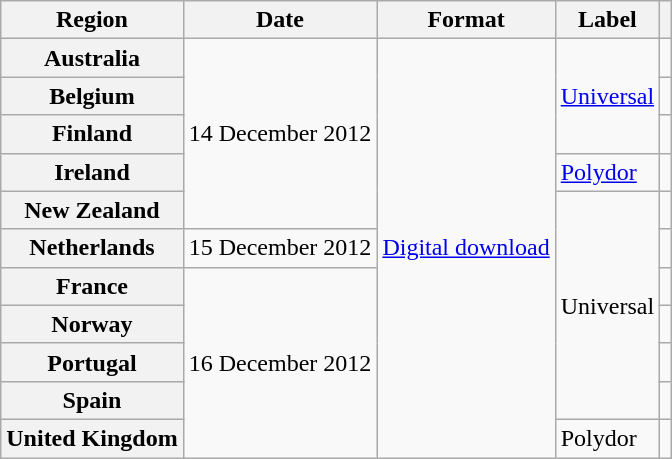<table class="wikitable plainrowheaders">
<tr>
<th scope="col">Region</th>
<th scope="col">Date</th>
<th scope="col">Format</th>
<th scope="col">Label</th>
<th scope="col"></th>
</tr>
<tr>
<th scope="row">Australia</th>
<td rowspan="5">14 December 2012</td>
<td rowspan="11"><a href='#'>Digital download</a></td>
<td rowspan="3"><a href='#'>Universal</a></td>
<td align="center"></td>
</tr>
<tr>
<th scope="row">Belgium</th>
<td align="center"></td>
</tr>
<tr>
<th scope="row">Finland</th>
<td align="center"></td>
</tr>
<tr>
<th scope="row">Ireland</th>
<td><a href='#'>Polydor</a></td>
<td align="center"></td>
</tr>
<tr>
<th scope="row">New Zealand</th>
<td rowspan="6">Universal</td>
<td align="center"></td>
</tr>
<tr>
<th scope="row">Netherlands</th>
<td>15 December 2012</td>
<td align="center"></td>
</tr>
<tr>
<th scope="row">France</th>
<td rowspan="5">16 December 2012</td>
<td align="center"></td>
</tr>
<tr>
<th scope="row">Norway</th>
<td align="center"></td>
</tr>
<tr>
<th scope="row">Portugal</th>
<td align="center"></td>
</tr>
<tr>
<th scope="row">Spain</th>
<td align="center"></td>
</tr>
<tr>
<th scope="row">United Kingdom</th>
<td>Polydor</td>
<td align="center"></td>
</tr>
</table>
